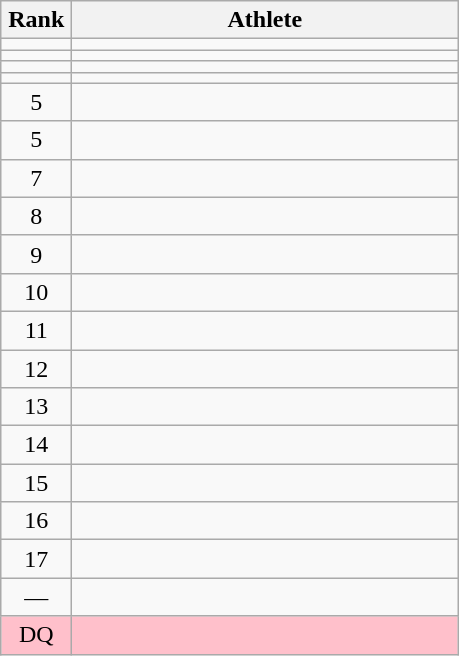<table class="wikitable" style="text-align: center;">
<tr>
<th width=40>Rank</th>
<th width=250>Athlete</th>
</tr>
<tr>
<td></td>
<td align=left></td>
</tr>
<tr>
<td></td>
<td align=left></td>
</tr>
<tr>
<td></td>
<td align=left></td>
</tr>
<tr>
<td></td>
<td align=left></td>
</tr>
<tr>
<td>5</td>
<td align=left></td>
</tr>
<tr>
<td>5</td>
<td align=left></td>
</tr>
<tr>
<td>7</td>
<td align=left></td>
</tr>
<tr>
<td>8</td>
<td align=left></td>
</tr>
<tr>
<td>9</td>
<td align=left></td>
</tr>
<tr>
<td>10</td>
<td align=left></td>
</tr>
<tr>
<td>11</td>
<td align=left></td>
</tr>
<tr>
<td>12</td>
<td align=left></td>
</tr>
<tr>
<td>13</td>
<td align=left></td>
</tr>
<tr>
<td>14</td>
<td align=left></td>
</tr>
<tr>
<td>15</td>
<td align=left></td>
</tr>
<tr>
<td>16</td>
<td align=left></td>
</tr>
<tr>
<td>17</td>
<td align=left></td>
</tr>
<tr>
<td>—</td>
<td align=left></td>
</tr>
<tr bgcolor=pink>
<td>DQ</td>
<td align=left></td>
</tr>
</table>
